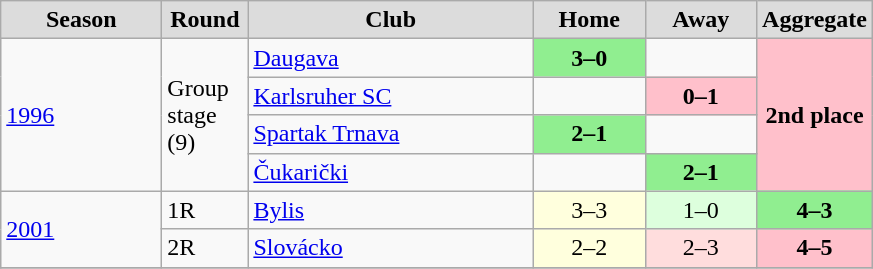<table class="wikitable" style="text-align: center;">
<tr>
<th width="100" style="background:#DCDCDC"style="background:#23308A;color:white;border:1px solid white"!style="background:#DCDCDC">Season</th>
<th width="50" style="background:#DCDCDC"style="background:#23308A;color:white;border:1px solid white"!style="background:#DCDCDC">Round</th>
<th width="183" style="background:#DCDCDC"style="background:#23308A;color:white;border:1px solid white"!style="background:#DCDCDC">Club</th>
<th width="67" style="background:#DCDCDC"style="background:#23308A;color:white;border:1px solid white"!style="background:#DCDCDC">Home</th>
<th width="67" style="background:#DCDCDC"style="background:#23308A;color:white;border:1px solid white"!style="background:#DCDCDC">Away</th>
<th width="67" style="background:#DCDCDC"style="background:#23308A;color:white;border:1px solid white"!style="background:#DCDCDC">Aggregate</th>
</tr>
<tr>
<td rowspan=4 align=left><a href='#'>1996</a></td>
<td rowspan=4 align=left>Group stage (9)</td>
<td align=left> <a href='#'>Daugava</a></td>
<td bgcolor=lightgreen style="text-align:center;"><strong>3–0</strong></td>
<td></td>
<td rowspan="4" bgcolor=pink style="text-align:center;"><strong>2nd place</strong></td>
</tr>
<tr>
<td align=left> <a href='#'>Karlsruher SC</a></td>
<td></td>
<td bgcolor=pink style="text-align:center;"><strong>0–1</strong></td>
</tr>
<tr>
<td align=left> <a href='#'>Spartak Trnava</a></td>
<td bgcolor=lightgreen style="text-align:center;"><strong>2–1</strong></td>
<td></td>
</tr>
<tr>
<td align=left> <a href='#'>Čukarički</a></td>
<td></td>
<td bgcolor=lightgreen style="text-align:center;"><strong>2–1</strong></td>
</tr>
<tr>
<td rowspan=2 align=left><a href='#'>2001</a></td>
<td align=left>1R</td>
<td align=left> <a href='#'>Bylis</a></td>
<td bgcolor="#ffffdd" style="text-align:center;">3–3</td>
<td bgcolor="#ddffdd" style="text-align:center;">1–0</td>
<td bgcolor=lightgreen style="text-align:center;"><strong>4–3</strong></td>
</tr>
<tr>
<td align=left>2R</td>
<td align=left> <a href='#'>Slovácko</a></td>
<td bgcolor="#ffffdd" style="text-align:center;">2–2</td>
<td bgcolor="#ffdddd" style="text-align:center;">2–3</td>
<td bgcolor=pink style="text-align:center;"><strong>4–5</strong></td>
</tr>
<tr>
</tr>
</table>
